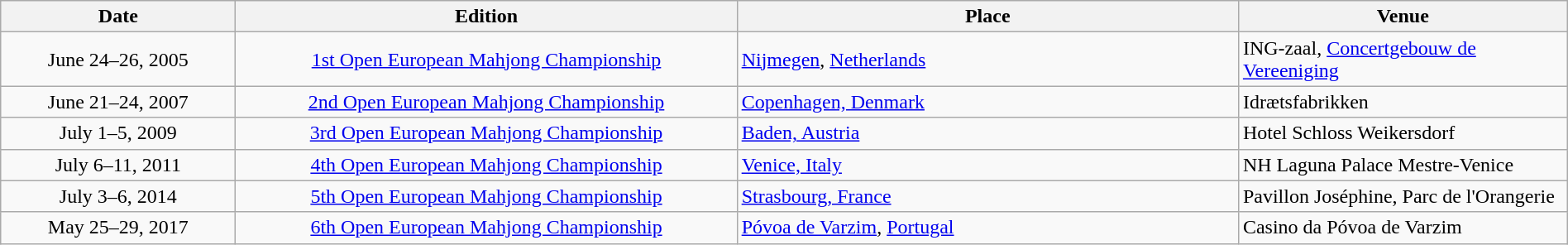<table class="wikitable" style="text-align:center;" width="100%">
<tr>
<th width="15%">Date</th>
<th width="32%">Edition</th>
<th width="32%">Place</th>
<th width="21%">Venue</th>
</tr>
<tr>
<td>June 24–26, 2005</td>
<td><a href='#'>1st Open European Mahjong Championship</a></td>
<td align="left"><a href='#'>Nijmegen</a>, <a href='#'>Netherlands</a></td>
<td align="left">ING-zaal, <a href='#'>Concertgebouw de Vereeniging</a></td>
</tr>
<tr>
<td>June 21–24, 2007</td>
<td><a href='#'>2nd Open European Mahjong Championship</a></td>
<td align="left"><a href='#'>Copenhagen, Denmark</a></td>
<td align="left">Idrætsfabrikken</td>
</tr>
<tr>
<td>July 1–5, 2009</td>
<td><a href='#'>3rd Open European Mahjong Championship</a></td>
<td align="left"><a href='#'>Baden, Austria</a></td>
<td align="left">Hotel Schloss Weikersdorf</td>
</tr>
<tr>
<td>July 6–11, 2011</td>
<td><a href='#'>4th Open European Mahjong Championship</a></td>
<td align="left"><a href='#'>Venice, Italy</a></td>
<td align="left">NH Laguna Palace Mestre-Venice</td>
</tr>
<tr>
<td>July 3–6, 2014</td>
<td><a href='#'>5th Open European Mahjong Championship</a></td>
<td align="left"><a href='#'>Strasbourg, France</a></td>
<td align="left">Pavillon Joséphine, Parc de l'Orangerie</td>
</tr>
<tr>
<td>May 25–29, 2017</td>
<td><a href='#'>6th Open European Mahjong Championship</a></td>
<td align="left"><a href='#'>Póvoa de Varzim</a>, <a href='#'>Portugal</a></td>
<td align="left">Casino da Póvoa de Varzim</td>
</tr>
</table>
